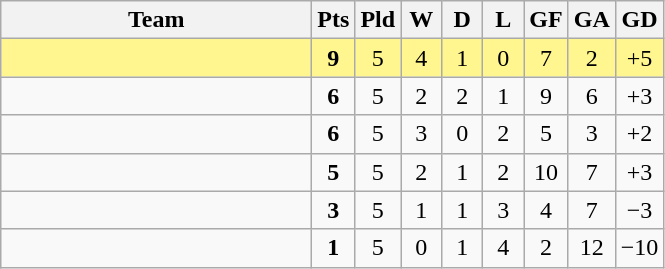<table class=wikitable style=text-align:center>
<tr>
<th width=200>Team</th>
<th width=20>Pts</th>
<th width=20>Pld</th>
<th width=20>W</th>
<th width=20>D</th>
<th width=20>L</th>
<th width=20>GF</th>
<th width=20>GA</th>
<th width=20>GD</th>
</tr>
<tr style=background:#FFF68F>
<td align=left></td>
<td><strong>9</strong></td>
<td>5</td>
<td>4</td>
<td>1</td>
<td>0</td>
<td>7</td>
<td>2</td>
<td>+5</td>
</tr>
<tr>
<td align=left></td>
<td><strong>6</strong></td>
<td>5</td>
<td>2</td>
<td>2</td>
<td>1</td>
<td>9</td>
<td>6</td>
<td>+3</td>
</tr>
<tr>
<td align=left></td>
<td><strong>6</strong></td>
<td>5</td>
<td>3</td>
<td>0</td>
<td>2</td>
<td>5</td>
<td>3</td>
<td>+2</td>
</tr>
<tr>
<td align=left></td>
<td><strong>5</strong></td>
<td>5</td>
<td>2</td>
<td>1</td>
<td>2</td>
<td>10</td>
<td>7</td>
<td>+3</td>
</tr>
<tr>
<td align=left></td>
<td><strong>3</strong></td>
<td>5</td>
<td>1</td>
<td>1</td>
<td>3</td>
<td>4</td>
<td>7</td>
<td>−3</td>
</tr>
<tr>
<td align=left></td>
<td><strong>1</strong></td>
<td>5</td>
<td>0</td>
<td>1</td>
<td>4</td>
<td>2</td>
<td>12</td>
<td>−10</td>
</tr>
</table>
